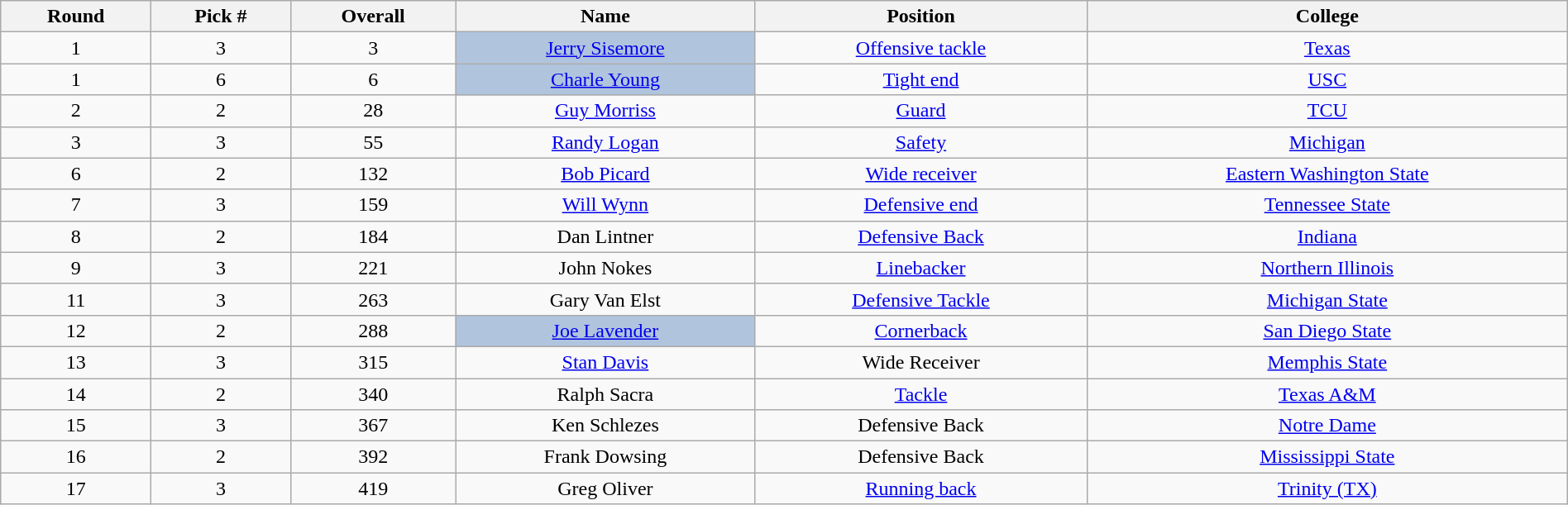<table class="wikitable sortable sortable" style="width: 100%; text-align:center">
<tr>
<th>Round</th>
<th>Pick #</th>
<th>Overall</th>
<th>Name</th>
<th>Position</th>
<th>College</th>
</tr>
<tr>
<td>1</td>
<td>3</td>
<td>3</td>
<td bgcolor=lightsteelblue><a href='#'>Jerry Sisemore</a></td>
<td><a href='#'>Offensive tackle</a></td>
<td><a href='#'>Texas</a></td>
</tr>
<tr>
<td>1</td>
<td>6</td>
<td>6</td>
<td bgcolor=lightsteelblue><a href='#'>Charle Young</a></td>
<td><a href='#'>Tight end</a></td>
<td><a href='#'>USC</a></td>
</tr>
<tr>
<td>2</td>
<td>2</td>
<td>28</td>
<td><a href='#'>Guy Morriss</a></td>
<td><a href='#'>Guard</a></td>
<td><a href='#'>TCU</a></td>
</tr>
<tr>
<td>3</td>
<td>3</td>
<td>55</td>
<td><a href='#'>Randy Logan</a></td>
<td><a href='#'>Safety</a></td>
<td><a href='#'>Michigan</a></td>
</tr>
<tr>
<td>6</td>
<td>2</td>
<td>132</td>
<td><a href='#'>Bob Picard</a></td>
<td><a href='#'>Wide receiver</a></td>
<td><a href='#'>Eastern Washington State</a></td>
</tr>
<tr>
<td>7</td>
<td>3</td>
<td>159</td>
<td><a href='#'>Will Wynn</a></td>
<td><a href='#'>Defensive end</a></td>
<td><a href='#'>Tennessee State</a></td>
</tr>
<tr>
<td>8</td>
<td>2</td>
<td>184</td>
<td>Dan Lintner</td>
<td><a href='#'>Defensive Back</a></td>
<td><a href='#'>Indiana</a></td>
</tr>
<tr>
<td>9</td>
<td>3</td>
<td>221</td>
<td>John Nokes</td>
<td><a href='#'>Linebacker</a></td>
<td><a href='#'>Northern Illinois</a></td>
</tr>
<tr>
<td>11</td>
<td>3</td>
<td>263</td>
<td>Gary Van Elst</td>
<td><a href='#'>Defensive Tackle</a></td>
<td><a href='#'>Michigan State</a></td>
</tr>
<tr>
<td>12</td>
<td>2</td>
<td>288</td>
<td bgcolor=lightsteelblue><a href='#'>Joe Lavender</a></td>
<td><a href='#'>Cornerback</a></td>
<td><a href='#'>San Diego State</a></td>
</tr>
<tr>
<td>13</td>
<td>3</td>
<td>315</td>
<td><a href='#'>Stan Davis</a></td>
<td>Wide Receiver</td>
<td><a href='#'>Memphis State</a></td>
</tr>
<tr>
<td>14</td>
<td>2</td>
<td>340</td>
<td>Ralph Sacra</td>
<td><a href='#'>Tackle</a></td>
<td><a href='#'>Texas A&M</a></td>
</tr>
<tr>
<td>15</td>
<td>3</td>
<td>367</td>
<td>Ken Schlezes</td>
<td>Defensive Back</td>
<td><a href='#'>Notre Dame</a></td>
</tr>
<tr>
<td>16</td>
<td>2</td>
<td>392</td>
<td>Frank Dowsing</td>
<td>Defensive Back</td>
<td><a href='#'>Mississippi State</a></td>
</tr>
<tr>
<td>17</td>
<td>3</td>
<td>419</td>
<td>Greg Oliver</td>
<td><a href='#'>Running back</a></td>
<td><a href='#'>Trinity (TX)</a></td>
</tr>
</table>
